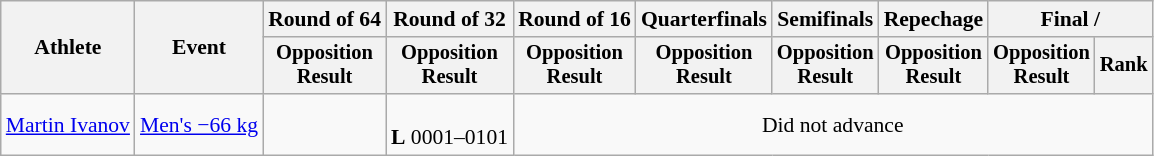<table class="wikitable" style="font-size:90%">
<tr>
<th rowspan="2">Athlete</th>
<th rowspan="2">Event</th>
<th>Round of 64</th>
<th>Round of 32</th>
<th>Round of 16</th>
<th>Quarterfinals</th>
<th>Semifinals</th>
<th>Repechage</th>
<th colspan=2>Final / </th>
</tr>
<tr style="font-size:95%">
<th>Opposition<br>Result</th>
<th>Opposition<br>Result</th>
<th>Opposition<br>Result</th>
<th>Opposition<br>Result</th>
<th>Opposition<br>Result</th>
<th>Opposition<br>Result</th>
<th>Opposition<br>Result</th>
<th>Rank</th>
</tr>
<tr align=center>
<td align=left><a href='#'>Martin Ivanov</a></td>
<td align=left><a href='#'>Men's −66 kg</a></td>
<td></td>
<td><br><strong>L</strong> 0001–0101</td>
<td colspan=6>Did not advance</td>
</tr>
</table>
